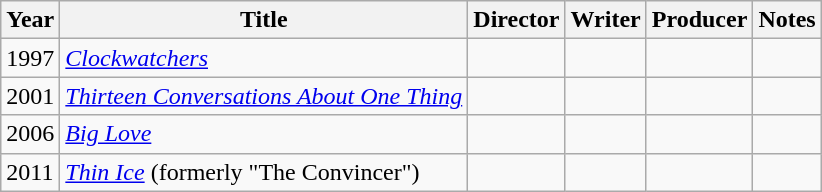<table class="wikitable sortable">
<tr>
<th>Year</th>
<th>Title</th>
<th>Director</th>
<th>Writer</th>
<th>Producer</th>
<th>Notes</th>
</tr>
<tr>
<td>1997</td>
<td><em><a href='#'>Clockwatchers</a></em></td>
<td></td>
<td></td>
<td></td>
<td></td>
</tr>
<tr>
<td>2001</td>
<td><em><a href='#'>Thirteen Conversations About One Thing</a></em></td>
<td></td>
<td></td>
<td></td>
<td></td>
</tr>
<tr>
<td>2006</td>
<td><em><a href='#'>Big Love</a></em></td>
<td></td>
<td></td>
<td></td>
<td></td>
</tr>
<tr>
<td>2011</td>
<td><em><a href='#'>Thin Ice</a></em> (formerly "The Convincer")</td>
<td></td>
<td></td>
<td></td>
<td></td>
</tr>
</table>
